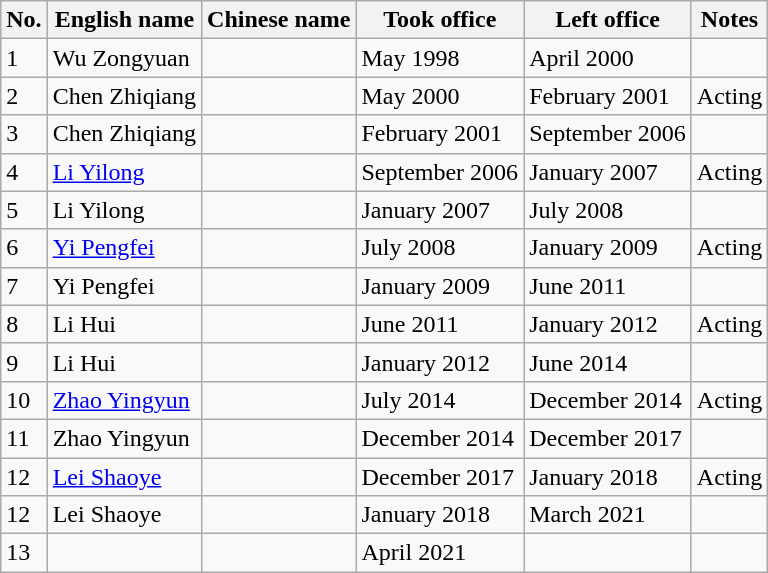<table class="wikitable">
<tr>
<th>No.</th>
<th>English name</th>
<th>Chinese name</th>
<th>Took office</th>
<th>Left office</th>
<th>Notes</th>
</tr>
<tr>
<td>1</td>
<td>Wu Zongyuan</td>
<td></td>
<td>May 1998</td>
<td>April 2000</td>
<td></td>
</tr>
<tr>
<td>2</td>
<td>Chen Zhiqiang</td>
<td></td>
<td>May 2000</td>
<td>February 2001</td>
<td>Acting</td>
</tr>
<tr>
<td>3</td>
<td>Chen Zhiqiang</td>
<td></td>
<td>February 2001</td>
<td>September 2006</td>
<td></td>
</tr>
<tr>
<td>4</td>
<td><a href='#'>Li Yilong</a></td>
<td></td>
<td>September 2006</td>
<td>January 2007</td>
<td>Acting</td>
</tr>
<tr>
<td>5</td>
<td>Li Yilong</td>
<td></td>
<td>January 2007</td>
<td>July 2008</td>
<td></td>
</tr>
<tr>
<td>6</td>
<td><a href='#'>Yi Pengfei</a></td>
<td></td>
<td>July 2008</td>
<td>January 2009</td>
<td>Acting</td>
</tr>
<tr>
<td>7</td>
<td>Yi Pengfei</td>
<td></td>
<td>January 2009</td>
<td>June 2011</td>
<td></td>
</tr>
<tr>
<td>8</td>
<td>Li Hui</td>
<td></td>
<td>June 2011</td>
<td>January 2012</td>
<td>Acting</td>
</tr>
<tr>
<td>9</td>
<td>Li Hui</td>
<td></td>
<td>January 2012</td>
<td>June 2014</td>
<td></td>
</tr>
<tr>
<td>10</td>
<td><a href='#'>Zhao Yingyun</a></td>
<td></td>
<td>July 2014</td>
<td>December 2014</td>
<td>Acting</td>
</tr>
<tr>
<td>11</td>
<td>Zhao Yingyun</td>
<td></td>
<td>December 2014</td>
<td>December 2017</td>
<td></td>
</tr>
<tr>
<td>12</td>
<td><a href='#'>Lei Shaoye</a></td>
<td></td>
<td>December 2017</td>
<td>January 2018</td>
<td>Acting</td>
</tr>
<tr>
<td>12</td>
<td>Lei Shaoye</td>
<td></td>
<td>January 2018</td>
<td>March 2021</td>
<td></td>
</tr>
<tr>
<td>13</td>
<td></td>
<td></td>
<td>April 2021</td>
<td></td>
<td></td>
</tr>
</table>
